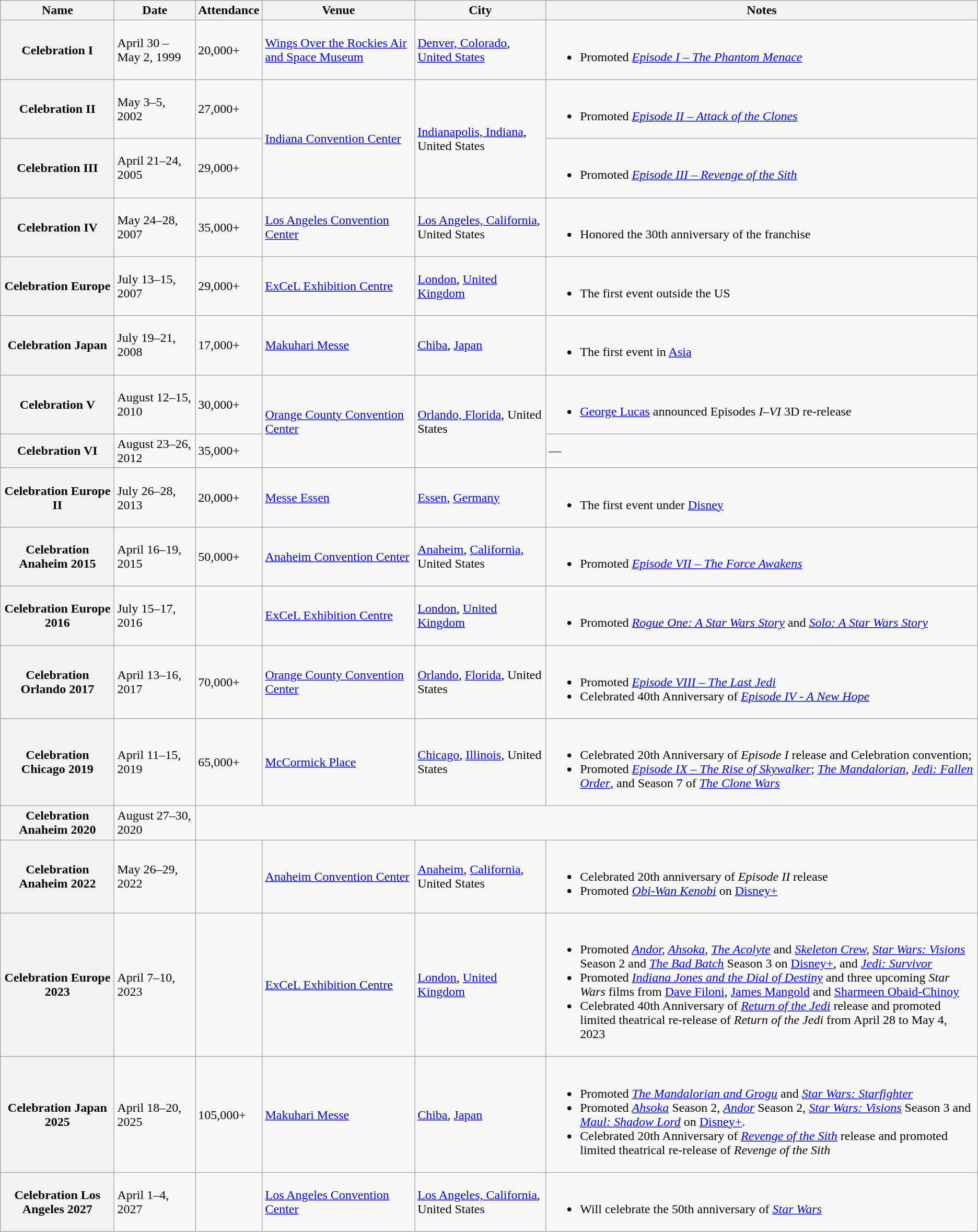<table class="wikitable plainrowheaders">
<tr>
<th scope="col">Name</th>
<th scope="col">Date</th>
<th scope="col">Attendance</th>
<th scope="col">Venue</th>
<th scope="col">City</th>
<th scope="col">Notes</th>
</tr>
<tr>
<th scope="row">Celebration I</th>
<td>April 30 – May 2, 1999</td>
<td>20,000+</td>
<td><a href='#'>Wings Over the Rockies Air and Space Museum</a></td>
<td><a href='#'>Denver, Colorado</a>, <a href='#'>United States</a></td>
<td><br><ul><li>Promoted <em><a href='#'>Episode I – The Phantom Menace</a></em></li></ul></td>
</tr>
<tr>
<th scope="row">Celebration II</th>
<td>May 3–5, 2002</td>
<td>27,000+</td>
<td rowspan="2"><a href='#'>Indiana Convention Center</a></td>
<td rowspan="2"><a href='#'>Indianapolis, Indiana</a>, United States</td>
<td><br><ul><li>Promoted <em><a href='#'>Episode II – Attack of the Clones</a></em></li></ul></td>
</tr>
<tr>
<th scope="row">Celebration III</th>
<td>April 21–24, 2005</td>
<td>29,000+</td>
<td><br><ul><li>Promoted <em><a href='#'>Episode III – Revenge of the Sith</a></em></li></ul></td>
</tr>
<tr>
<th scope="row">Celebration IV</th>
<td>May 24–28, 2007</td>
<td>35,000+</td>
<td><a href='#'>Los Angeles Convention Center</a></td>
<td><a href='#'>Los Angeles, California</a>, United States</td>
<td><br><ul><li>Honored the 30th anniversary of the franchise</li></ul></td>
</tr>
<tr>
<th scope="row">Celebration Europe</th>
<td>July 13–15, 2007</td>
<td>29,000+</td>
<td><a href='#'>ExCeL Exhibition Centre</a></td>
<td><a href='#'>London</a>, <a href='#'>United Kingdom</a></td>
<td><br><ul><li>The first event outside the US</li></ul></td>
</tr>
<tr>
<th scope="row">Celebration Japan</th>
<td>July 19–21, 2008</td>
<td>17,000+</td>
<td><a href='#'>Makuhari Messe</a></td>
<td><a href='#'>Chiba</a>, <a href='#'>Japan</a></td>
<td><br><ul><li>The first event in <a href='#'>Asia</a></li></ul></td>
</tr>
<tr>
<th scope="row">Celebration V</th>
<td>August 12–15, 2010</td>
<td>30,000+</td>
<td rowspan="2"><a href='#'>Orange County Convention Center</a></td>
<td rowspan="2"><a href='#'>Orlando, Florida</a>, United States</td>
<td><br><ul><li><a href='#'>George Lucas</a> announced Episodes <em>I</em>–<em>VI</em> 3D re-release</li></ul></td>
</tr>
<tr>
<th scope="row">Celebration VI</th>
<td>August 23–26, 2012</td>
<td>35,000+</td>
<td>—</td>
</tr>
<tr>
<th scope="row">Celebration Europe II</th>
<td>July 26–28, 2013</td>
<td>20,000+</td>
<td><a href='#'>Messe Essen</a></td>
<td><a href='#'>Essen</a>, <a href='#'>Germany</a></td>
<td><br><ul><li>The first event under <a href='#'>Disney</a></li></ul></td>
</tr>
<tr>
<th scope="row">Celebration Anaheim 2015</th>
<td>April 16–19, 2015</td>
<td>50,000+</td>
<td><a href='#'>Anaheim Convention Center</a></td>
<td><a href='#'>Anaheim</a>, <a href='#'>California</a>, United States</td>
<td><br><ul><li>Promoted <em><a href='#'>Episode VII – The Force Awakens</a></em></li></ul></td>
</tr>
<tr>
<th scope="row">Celebration Europe 2016</th>
<td>July 15–17, 2016</td>
<td></td>
<td><a href='#'>ExCeL Exhibition Centre</a></td>
<td><a href='#'>London</a>, <a href='#'>United Kingdom</a></td>
<td><br><ul><li>Promoted <em><a href='#'>Rogue One: A Star Wars Story</a></em> and <em><a href='#'>Solo: A Star Wars Story</a></em></li></ul></td>
</tr>
<tr>
<th scope="row">Celebration Orlando 2017</th>
<td>April 13–16, 2017</td>
<td>70,000+</td>
<td><a href='#'>Orange County Convention Center</a></td>
<td><a href='#'>Orlando</a>, <a href='#'>Florida</a>, United States</td>
<td><br><ul><li>Promoted <em><a href='#'>Episode VIII – The Last Jedi</a></em></li><li>Celebrated 40th Anniversary of <em><a href='#'>Episode IV - A New Hope</a></em></li></ul></td>
</tr>
<tr>
<th scope="row">Celebration Chicago 2019</th>
<td>April 11–15, 2019</td>
<td>65,000+</td>
<td><a href='#'>McCormick Place</a></td>
<td><a href='#'>Chicago</a>, <a href='#'>Illinois</a>, United States</td>
<td><br><ul><li>Celebrated 20th Anniversary of <em>Episode I</em> release and Celebration convention;</li><li>Promoted <em><a href='#'>Episode IX – The Rise of Skywalker</a></em>; <em><a href='#'>The Mandalorian</a></em>, <a href='#'><em>Jedi: Fallen Order</em></a>, and Season 7 of <em><a href='#'>The Clone Wars</a></em></li></ul></td>
</tr>
<tr>
<th scope="row">Celebration Anaheim 2020</th>
<td>August 27–30, 2020</td>
<td colspan="4"></td>
</tr>
<tr>
<th scope="row">Celebration Anaheim 2022</th>
<td>May 26–29, 2022</td>
<td></td>
<td><a href='#'>Anaheim Convention Center</a></td>
<td><a href='#'>Anaheim</a>, <a href='#'>California</a>, United States</td>
<td><br><ul><li>Celebrated 20th anniversary of <em>Episode II</em> release</li><li>Promoted <em><a href='#'>Obi-Wan Kenobi</a></em> on <a href='#'>Disney+</a></li></ul></td>
</tr>
<tr>
<th scope="row">Celebration Europe 2023</th>
<td>April 7–10, 2023</td>
<td></td>
<td><a href='#'>ExCeL Exhibition Centre</a></td>
<td><a href='#'>London</a>, <a href='#'>United Kingdom</a></td>
<td><br><ul><li>Promoted <em><a href='#'>Andor</a>, <a href='#'>Ahsoka</a>, <a href='#'>The Acolyte</a></em> and <em><a href='#'>Skeleton Crew</a>, <a href='#'>Star Wars: Visions</a></em> Season 2 and <em><a href='#'>The Bad Batch</a></em> Season 3 on <a href='#'>Disney+</a>, and <em><a href='#'>Jedi: Survivor</a></em></li><li>Promoted <em><a href='#'>Indiana Jones and the Dial of Destiny</a></em> and three upcoming <em>Star Wars</em> films from <a href='#'>Dave Filoni</a>, <a href='#'>James Mangold</a> and <a href='#'>Sharmeen Obaid-Chinoy</a></li><li>Celebrated 40th Anniversary of <em><a href='#'>Return of the Jedi</a></em> release and promoted limited theatrical re-release of <em>Return of the Jedi</em> from April 28 to May 4, 2023</li></ul></td>
</tr>
<tr>
<th scope="row">Celebration Japan 2025</th>
<td>April 18–20, 2025</td>
<td>105,000+ </td>
<td><a href='#'>Makuhari Messe</a></td>
<td><a href='#'>Chiba</a>, <a href='#'>Japan</a></td>
<td><br><ul><li>Promoted <em><a href='#'>The Mandalorian and Grogu</a></em> and <em><a href='#'>Star Wars: Starfighter</a></em></li><li>Promoted <em><a href='#'>Ahsoka</a></em> Season 2, <em><a href='#'>Andor</a></em> Season 2, <em><a href='#'>Star Wars: Visions</a></em> Season 3 and <em><a href='#'>Maul: Shadow Lord</a></em> on <a href='#'>Disney+</a>.</li><li>Celebrated 20th Anniversary of <em><a href='#'>Revenge of the Sith</a></em> release and promoted limited theatrical re-release of <em>Revenge of the Sith</em></li></ul></td>
</tr>
<tr>
<th scope="row">Celebration Los Angeles 2027</th>
<td>April 1–4, 2027</td>
<td></td>
<td><a href='#'>Los Angeles Convention Center</a></td>
<td><a href='#'>Los Angeles, California</a>, United States</td>
<td><br><ul><li>Will celebrate the 50th anniversary of <em><a href='#'>Star Wars</a></em></li></ul></td>
</tr>
</table>
